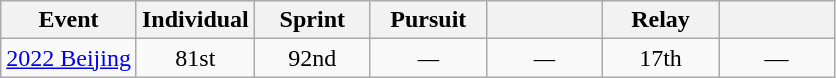<table class="wikitable" style="text-align: center;">
<tr ">
<th>Event</th>
<th style="width:70px;">Individual</th>
<th style="width:70px;">Sprint</th>
<th style="width:70px;">Pursuit</th>
<th style="width:70px;"></th>
<th style="width:70px;">Relay</th>
<th style="width:70px;"></th>
</tr>
<tr>
<td align=left> <a href='#'>2022 Beijing</a></td>
<td>81st</td>
<td>92nd</td>
<td><em>—</em></td>
<td><em>—</em></td>
<td>17th</td>
<td>—</td>
</tr>
</table>
